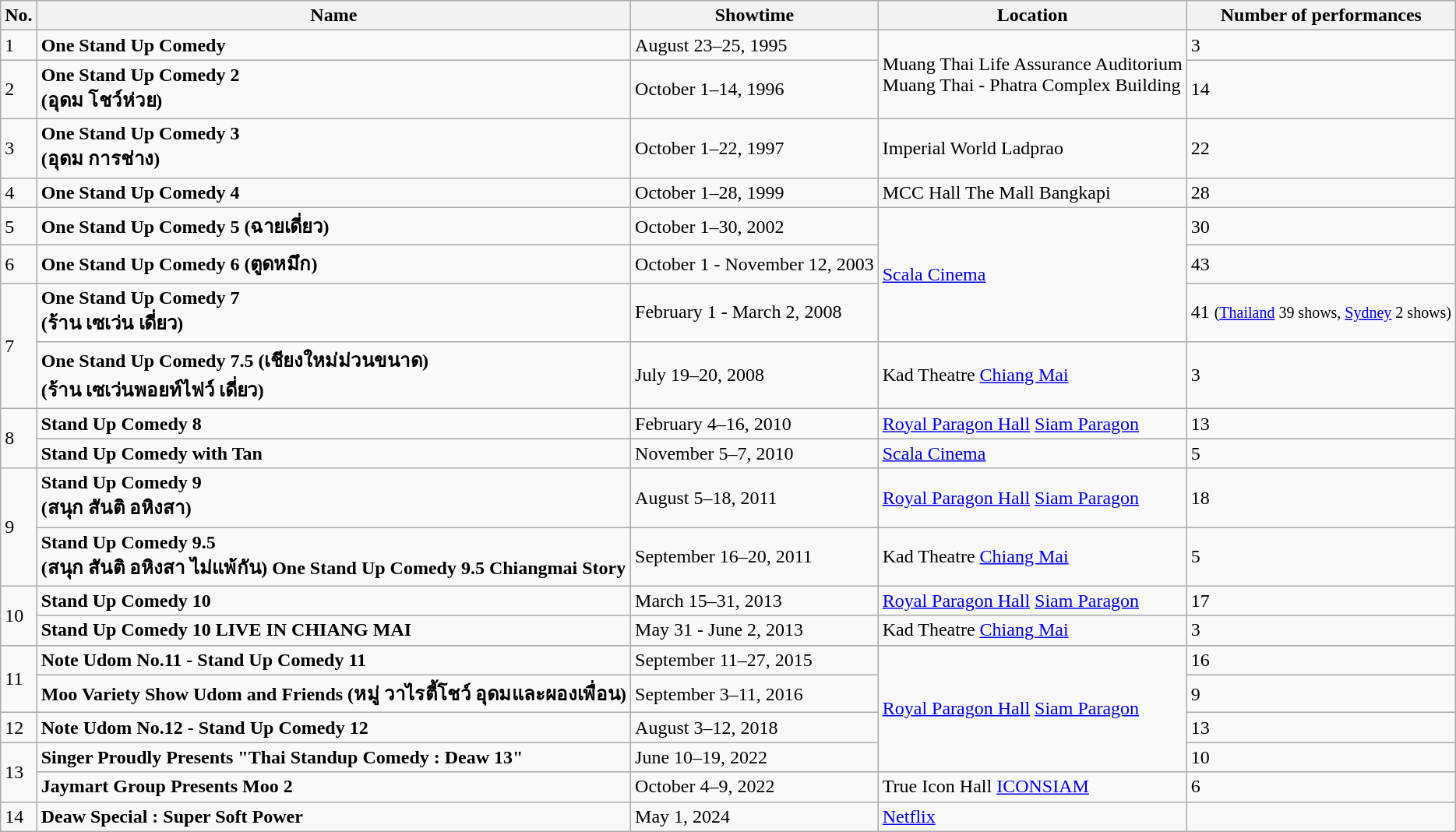<table class="wikitable">
<tr>
<th>No.</th>
<th>Name</th>
<th>Showtime</th>
<th>Location</th>
<th>Number of performances</th>
</tr>
<tr>
<td>1</td>
<td><strong>One Stand Up Comedy</strong></td>
<td>August 23–25, 1995</td>
<td rowspan = "2">Muang Thai Life Assurance Auditorium<br> Muang Thai - Phatra Complex Building</td>
<td>3</td>
</tr>
<tr>
<td>2</td>
<td><strong>One Stand Up Comedy 2</strong><br><strong>(อุดม โชว์ห่วย)</strong></td>
<td>October 1–14, 1996</td>
<td>14</td>
</tr>
<tr>
<td>3</td>
<td><strong>One Stand Up Comedy 3</strong><br><strong>(อุดม การช่าง)</strong></td>
<td>October 1–22, 1997</td>
<td>Imperial World Ladprao</td>
<td>22</td>
</tr>
<tr>
<td>4</td>
<td><strong>One Stand Up Comedy 4</strong></td>
<td>October 1–28, 1999</td>
<td>MCC Hall The Mall Bangkapi</td>
<td>28</td>
</tr>
<tr>
<td>5</td>
<td><strong>One Stand Up Comedy 5 (ฉายเดี่ยว)</strong></td>
<td>October 1–30, 2002</td>
<td rowspan = "3"><a href='#'>Scala Cinema</a></td>
<td>30</td>
</tr>
<tr>
<td>6</td>
<td><strong>One Stand Up Comedy 6 (ตูดหมึก)</strong></td>
<td>October 1 - November 12, 2003</td>
<td>43</td>
</tr>
<tr>
<td rowspan = "2">7</td>
<td><strong>One Stand Up Comedy 7</strong><br><strong>(ร้าน เซเว่น เดี่ยว)</strong></td>
<td>February 1 - March 2, 2008</td>
<td>41 <small>(<a href='#'>Thailand</a> 39 shows, <a href='#'>Sydney</a> 2 shows)</small></td>
</tr>
<tr>
<td><strong>One Stand Up Comedy 7.5 (เชียงใหม่ม่วนขนาด)</strong><br><strong>(ร้าน เซเว่นพอยท์ไฟว์ เดี่ยว)</strong></td>
<td>July 19–20, 2008</td>
<td>Kad Theatre <a href='#'>Chiang Mai</a></td>
<td>3</td>
</tr>
<tr>
<td rowspan = "2">8</td>
<td><strong>Stand Up Comedy 8</strong></td>
<td>February 4–16, 2010</td>
<td><a href='#'>Royal Paragon Hall</a> <a href='#'>Siam Paragon</a></td>
<td>13</td>
</tr>
<tr>
<td><strong>Stand Up Comedy with Tan</strong><br></td>
<td>November 5–7, 2010</td>
<td><a href='#'>Scala Cinema</a></td>
<td>5</td>
</tr>
<tr>
<td rowspan = "2">9</td>
<td><strong>Stand Up Comedy 9</strong><br><strong>(สนุก สันติ อหิงสา)</strong></td>
<td>August 5–18, 2011</td>
<td><a href='#'>Royal Paragon Hall</a> <a href='#'>Siam Paragon</a></td>
<td>18</td>
</tr>
<tr>
<td><strong>Stand Up Comedy 9.5</strong><br><strong>(สนุก สันติ อหิงสา ไม่แพ้กัน)</strong> 
<strong>One Stand Up Comedy 9.5 Chiangmai Story</strong></td>
<td>September 16–20, 2011</td>
<td>Kad Theatre <a href='#'>Chiang Mai</a></td>
<td>5</td>
</tr>
<tr>
<td rowspan = "2">10</td>
<td><strong>Stand Up Comedy 10</strong></td>
<td>March 15–31, 2013</td>
<td><a href='#'>Royal Paragon Hall</a> <a href='#'>Siam Paragon</a></td>
<td>17</td>
</tr>
<tr>
<td><strong>Stand Up Comedy 10 LIVE IN CHIANG MAI</strong></td>
<td>May 31 - June 2, 2013</td>
<td>Kad Theatre <a href='#'>Chiang Mai</a></td>
<td>3</td>
</tr>
<tr>
<td rowspan = "2">11</td>
<td><strong>Note Udom No.11 - Stand Up Comedy 11</strong></td>
<td>September 11–27, 2015</td>
<td rowspan="4"><a href='#'>Royal Paragon Hall</a> <a href='#'>Siam Paragon</a></td>
<td>16</td>
</tr>
<tr>
<td><strong>Moo Variety Show Udom and Friends (หมู่ วาไรตี้โชว์ อุดมและผองเพื่อน)</strong><br></td>
<td>September 3–11, 2016</td>
<td>9</td>
</tr>
<tr>
<td>12</td>
<td><strong>Note Udom No.12 - Stand Up Comedy 12</strong></td>
<td>August 3–12, 2018</td>
<td>13</td>
</tr>
<tr>
<td rowspan = "2">13</td>
<td><strong>Singer Proudly Presents "Thai Standup Comedy : Deaw 13"</strong></td>
<td>June 10–19, 2022</td>
<td>10</td>
</tr>
<tr>
<td><strong>Jaymart Group Presents Moo 2</strong><br></td>
<td>October 4–9, 2022</td>
<td>True Icon Hall <a href='#'>ICONSIAM</a></td>
<td>6</td>
</tr>
<tr>
<td>14</td>
<td><strong>Deaw Special : Super Soft Power</strong></td>
<td>May 1, 2024</td>
<td><a href='#'>Netflix</a></td>
<td></td>
</tr>
</table>
